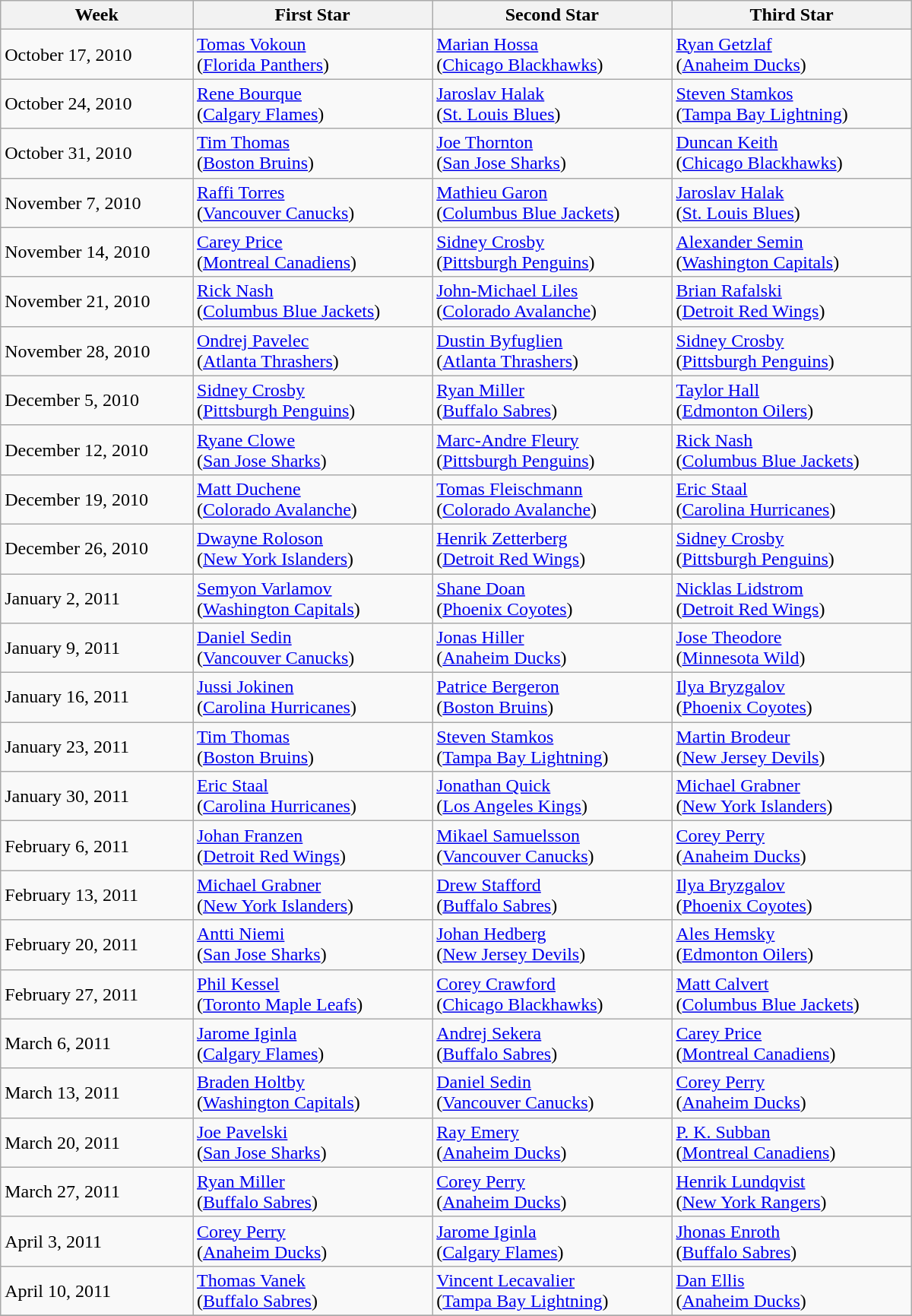<table class="wikitable" style="width: 50em;">
<tr align="center">
<th>Week</th>
<th>First Star</th>
<th>Second Star</th>
<th>Third Star</th>
</tr>
<tr>
<td>October 17, 2010</td>
<td><a href='#'>Tomas Vokoun</a><br>(<a href='#'>Florida Panthers</a>)</td>
<td><a href='#'>Marian Hossa</a><br>(<a href='#'>Chicago Blackhawks</a>)</td>
<td><a href='#'>Ryan Getzlaf</a><br>(<a href='#'>Anaheim Ducks</a>)</td>
</tr>
<tr>
<td>October 24, 2010</td>
<td><a href='#'>Rene Bourque</a><br>(<a href='#'>Calgary Flames</a>)</td>
<td><a href='#'>Jaroslav Halak</a><br>(<a href='#'>St. Louis Blues</a>)</td>
<td><a href='#'>Steven Stamkos</a><br>(<a href='#'>Tampa Bay Lightning</a>)</td>
</tr>
<tr>
<td>October 31, 2010</td>
<td><a href='#'>Tim Thomas</a><br>(<a href='#'>Boston Bruins</a>)</td>
<td><a href='#'>Joe Thornton</a><br>(<a href='#'>San Jose Sharks</a>)</td>
<td><a href='#'>Duncan Keith</a><br>(<a href='#'>Chicago Blackhawks</a>)</td>
</tr>
<tr>
<td>November 7, 2010</td>
<td><a href='#'>Raffi Torres</a><br>(<a href='#'>Vancouver Canucks</a>)</td>
<td><a href='#'>Mathieu Garon</a><br>(<a href='#'>Columbus Blue Jackets</a>)</td>
<td><a href='#'>Jaroslav Halak</a><br>(<a href='#'>St. Louis Blues</a>)</td>
</tr>
<tr>
<td>November 14, 2010</td>
<td><a href='#'>Carey Price</a><br>(<a href='#'>Montreal Canadiens</a>)</td>
<td><a href='#'>Sidney Crosby</a><br>(<a href='#'>Pittsburgh Penguins</a>)</td>
<td><a href='#'>Alexander Semin</a><br>(<a href='#'>Washington Capitals</a>)</td>
</tr>
<tr>
<td>November 21, 2010</td>
<td><a href='#'>Rick Nash</a><br>(<a href='#'>Columbus Blue Jackets</a>)</td>
<td><a href='#'>John-Michael Liles</a><br>(<a href='#'>Colorado Avalanche</a>)</td>
<td><a href='#'>Brian Rafalski</a><br>(<a href='#'>Detroit Red Wings</a>)</td>
</tr>
<tr>
<td>November 28, 2010</td>
<td><a href='#'>Ondrej Pavelec</a><br>(<a href='#'>Atlanta Thrashers</a>)</td>
<td><a href='#'>Dustin Byfuglien</a><br>(<a href='#'>Atlanta Thrashers</a>)</td>
<td><a href='#'>Sidney Crosby</a><br>(<a href='#'>Pittsburgh Penguins</a>)</td>
</tr>
<tr>
<td>December 5, 2010</td>
<td><a href='#'>Sidney Crosby</a><br>(<a href='#'>Pittsburgh Penguins</a>)</td>
<td><a href='#'>Ryan Miller</a><br>(<a href='#'>Buffalo Sabres</a>)</td>
<td><a href='#'>Taylor Hall</a><br>(<a href='#'>Edmonton Oilers</a>)</td>
</tr>
<tr>
<td>December 12, 2010</td>
<td><a href='#'>Ryane Clowe</a><br>(<a href='#'>San Jose Sharks</a>)</td>
<td><a href='#'>Marc-Andre Fleury</a><br>(<a href='#'>Pittsburgh Penguins</a>)</td>
<td><a href='#'>Rick Nash</a><br>(<a href='#'>Columbus Blue Jackets</a>)</td>
</tr>
<tr>
<td>December 19, 2010</td>
<td><a href='#'>Matt Duchene</a><br>(<a href='#'>Colorado Avalanche</a>)</td>
<td><a href='#'>Tomas Fleischmann</a><br>(<a href='#'>Colorado Avalanche</a>)</td>
<td><a href='#'>Eric Staal</a><br>(<a href='#'>Carolina Hurricanes</a>)</td>
</tr>
<tr>
<td>December 26, 2010</td>
<td><a href='#'>Dwayne Roloson</a><br>(<a href='#'>New York Islanders</a>)</td>
<td><a href='#'>Henrik Zetterberg</a><br>(<a href='#'>Detroit Red Wings</a>)</td>
<td><a href='#'>Sidney Crosby</a><br>(<a href='#'>Pittsburgh Penguins</a>)</td>
</tr>
<tr>
<td>January 2, 2011</td>
<td><a href='#'>Semyon Varlamov</a><br>(<a href='#'>Washington Capitals</a>)</td>
<td><a href='#'>Shane Doan</a><br>(<a href='#'>Phoenix Coyotes</a>)</td>
<td><a href='#'>Nicklas Lidstrom</a><br>(<a href='#'>Detroit Red Wings</a>)</td>
</tr>
<tr>
<td>January 9, 2011</td>
<td><a href='#'>Daniel Sedin</a><br>(<a href='#'>Vancouver Canucks</a>)</td>
<td><a href='#'>Jonas Hiller</a><br>(<a href='#'>Anaheim Ducks</a>)</td>
<td><a href='#'>Jose Theodore</a><br>(<a href='#'>Minnesota Wild</a>)</td>
</tr>
<tr>
<td>January 16, 2011</td>
<td><a href='#'>Jussi Jokinen</a><br>(<a href='#'>Carolina Hurricanes</a>)</td>
<td><a href='#'>Patrice Bergeron</a><br>(<a href='#'>Boston Bruins</a>)</td>
<td><a href='#'>Ilya Bryzgalov</a><br>(<a href='#'>Phoenix Coyotes</a>)</td>
</tr>
<tr>
<td>January 23, 2011</td>
<td><a href='#'>Tim Thomas</a><br>(<a href='#'>Boston Bruins</a>)</td>
<td><a href='#'>Steven Stamkos</a><br>(<a href='#'>Tampa Bay Lightning</a>)</td>
<td><a href='#'>Martin Brodeur</a><br>(<a href='#'>New Jersey Devils</a>)</td>
</tr>
<tr>
<td>January 30, 2011</td>
<td><a href='#'>Eric Staal</a><br>(<a href='#'>Carolina Hurricanes</a>)</td>
<td><a href='#'>Jonathan Quick</a><br>(<a href='#'>Los Angeles Kings</a>)</td>
<td><a href='#'>Michael Grabner</a><br>(<a href='#'>New York Islanders</a>)</td>
</tr>
<tr>
<td>February 6, 2011</td>
<td><a href='#'>Johan Franzen</a><br>(<a href='#'>Detroit Red Wings</a>)</td>
<td><a href='#'>Mikael Samuelsson</a><br>(<a href='#'>Vancouver Canucks</a>)</td>
<td><a href='#'>Corey Perry</a><br>(<a href='#'>Anaheim Ducks</a>)</td>
</tr>
<tr>
<td>February 13, 2011</td>
<td><a href='#'>Michael Grabner</a><br>(<a href='#'>New York Islanders</a>)</td>
<td><a href='#'>Drew Stafford</a><br>(<a href='#'>Buffalo Sabres</a>)</td>
<td><a href='#'>Ilya Bryzgalov</a><br>(<a href='#'>Phoenix Coyotes</a>)</td>
</tr>
<tr>
<td>February 20, 2011</td>
<td><a href='#'>Antti Niemi</a><br>(<a href='#'>San Jose Sharks</a>)</td>
<td><a href='#'>Johan Hedberg</a><br>(<a href='#'>New Jersey Devils</a>)</td>
<td><a href='#'>Ales Hemsky</a><br>(<a href='#'>Edmonton Oilers</a>)</td>
</tr>
<tr>
<td>February 27, 2011</td>
<td><a href='#'>Phil Kessel</a><br>(<a href='#'>Toronto Maple Leafs</a>)</td>
<td><a href='#'>Corey Crawford</a><br>(<a href='#'>Chicago Blackhawks</a>)</td>
<td><a href='#'>Matt Calvert</a><br>(<a href='#'>Columbus Blue Jackets</a>)</td>
</tr>
<tr>
<td>March 6, 2011</td>
<td><a href='#'>Jarome Iginla</a><br>(<a href='#'>Calgary Flames</a>)</td>
<td><a href='#'>Andrej Sekera</a><br>(<a href='#'>Buffalo Sabres</a>)</td>
<td><a href='#'>Carey Price</a><br>(<a href='#'>Montreal Canadiens</a>)</td>
</tr>
<tr>
<td>March 13, 2011 </td>
<td><a href='#'>Braden Holtby</a><br>(<a href='#'>Washington Capitals</a>)</td>
<td><a href='#'>Daniel Sedin</a><br>(<a href='#'>Vancouver Canucks</a>)</td>
<td><a href='#'>Corey Perry</a><br>(<a href='#'>Anaheim Ducks</a>)</td>
</tr>
<tr>
<td>March 20, 2011 </td>
<td><a href='#'>Joe Pavelski</a><br>(<a href='#'>San Jose Sharks</a>)</td>
<td><a href='#'>Ray Emery</a><br>(<a href='#'>Anaheim Ducks</a>)</td>
<td><a href='#'>P. K. Subban</a><br>(<a href='#'>Montreal Canadiens</a>)</td>
</tr>
<tr>
<td>March 27, 2011 </td>
<td><a href='#'>Ryan Miller</a><br>(<a href='#'>Buffalo Sabres</a>)</td>
<td><a href='#'>Corey Perry</a><br>(<a href='#'>Anaheim Ducks</a>)</td>
<td><a href='#'>Henrik Lundqvist</a><br>(<a href='#'>New York Rangers</a>)</td>
</tr>
<tr>
<td>April 3, 2011 </td>
<td><a href='#'>Corey Perry</a><br>(<a href='#'>Anaheim Ducks</a>)</td>
<td><a href='#'>Jarome Iginla</a><br>(<a href='#'>Calgary Flames</a>)</td>
<td><a href='#'>Jhonas Enroth</a><br>(<a href='#'>Buffalo Sabres</a>)</td>
</tr>
<tr>
<td>April 10, 2011 </td>
<td><a href='#'>Thomas Vanek</a><br>(<a href='#'>Buffalo Sabres</a>)</td>
<td><a href='#'>Vincent Lecavalier</a><br>(<a href='#'>Tampa Bay Lightning</a>)</td>
<td><a href='#'>Dan Ellis</a><br>(<a href='#'>Anaheim Ducks</a>)</td>
</tr>
<tr>
</tr>
</table>
